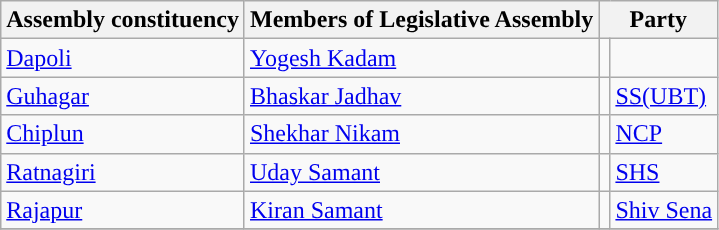<table class="wikitable sortable">
<tr>
<th>Assembly constituency</th>
<th>Members of Legislative Assembly</th>
<th colspan="2">Party</th>
</tr>
<tr>
<td><a href='#'>Dapoli</a></td>
<td><a href='#'>Yogesh Kadam</a></td>
<td></td>
</tr>
<tr>
<td><a href='#'>Guhagar</a></td>
<td><a href='#'>Bhaskar Jadhav</a></td>
<td></td>
<td><a href='#'>SS(UBT)</a></td>
</tr>
<tr>
<td><a href='#'>Chiplun</a></td>
<td><a href='#'>Shekhar Nikam</a></td>
<td style="background-color: "></td>
<td><a href='#'>NCP</a></td>
</tr>
<tr>
<td><a href='#'>Ratnagiri</a></td>
<td><a href='#'>Uday Samant</a></td>
<td style="background-color:"></td>
<td><a href='#'>SHS</a></td>
</tr>
<tr>
<td><a href='#'>Rajapur</a></td>
<td><a href='#'>Kiran Samant</a></td>
<td style="background-color: "></td>
<td><a href='#'>Shiv Sena</a></td>
</tr>
<tr>
</tr>
</table>
